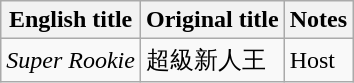<table class="wikitable sortable">
<tr>
<th>English title</th>
<th>Original title</th>
<th class="unsortable">Notes</th>
</tr>
<tr>
<td><em> Super Rookie</em></td>
<td>超級新人王</td>
<td>Host</td>
</tr>
</table>
